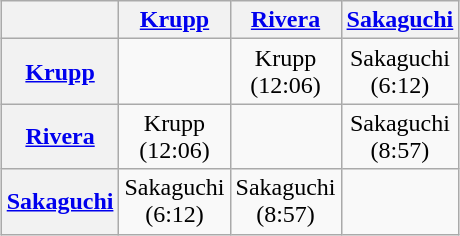<table class="wikitable" style="margin: 1em auto;">
<tr align="center">
<th> </th>
<th><a href='#'>Krupp</a></th>
<th><a href='#'>Rivera</a></th>
<th><a href='#'>Sakaguchi</a></th>
</tr>
<tr align="center">
<th><a href='#'>Krupp</a></th>
<td></td>
<td>Krupp<br>(12:06)</td>
<td>Sakaguchi<br>(6:12)</td>
</tr>
<tr align="center">
<th><a href='#'>Rivera</a></th>
<td>Krupp<br>(12:06)</td>
<td></td>
<td>Sakaguchi<br>(8:57)</td>
</tr>
<tr align="center">
<th><a href='#'>Sakaguchi</a></th>
<td>Sakaguchi<br>(6:12)</td>
<td>Sakaguchi<br>(8:57)</td>
<td></td>
</tr>
</table>
